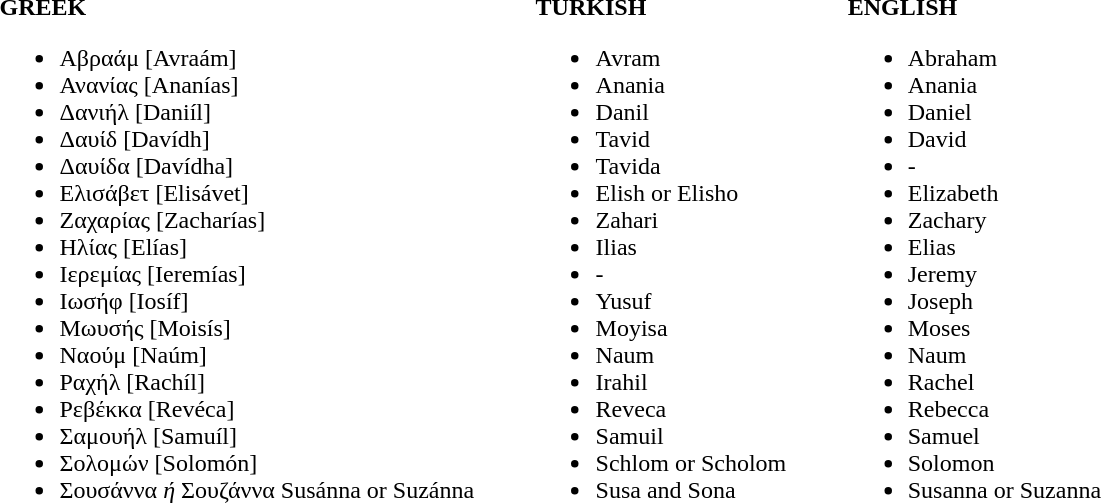<table>
<tr>
<td valign="top"><br><strong>GREEK</strong><ul><li>Αβραάμ [Avraám]</li><li>Ανανίας [Ananías]</li><li>Δανιήλ [Daniíl]</li><li>Δαυίδ [Davídh]</li><li>Δαυίδα [Davídha]</li><li>Ελισάβετ [Elisávet]</li><li>Ζαχαρίας [Zacharías]</li><li>Ηλίας [Elías]</li><li>Ιερεμίας [Ieremías]</li><li>Ιωσήφ [Iosíf]</li><li>Μωυσής [Moisís]</li><li>Ναούμ [Naúm]</li><li>Ραχήλ [Rachíl]</li><li>Ρεβέκκα [Revéca]</li><li>Σαμουήλ [Samuíl]</li><li>Σολομών [Solomón]</li><li>Σουσάννα <em>ή</em> Σουζάννα Susánna or Suzánna</li></ul></td>
<td width="33"> </td>
<td valign="top"><br><strong>TURKISH</strong><ul><li>Avram</li><li>Anania</li><li>Danil</li><li>Tavid</li><li>Tavida</li><li>Elish or Elisho</li><li>Zahari</li><li>Ilias</li><li>-</li><li>Yusuf</li><li>Moyisa</li><li>Naum</li><li>Irahil</li><li>Reveca</li><li>Samuil</li><li>Schlom or Scholom</li><li>Susa and Sona</li></ul></td>
<td width="33"> </td>
<td valign="top"><br><strong>ENGLISH</strong><ul><li>Abraham</li><li>Anania</li><li>Daniel</li><li>David</li><li>-</li><li>Elizabeth</li><li>Zachary</li><li>Elias</li><li>Jeremy</li><li>Joseph</li><li>Moses</li><li>Naum</li><li>Rachel</li><li>Rebecca</li><li>Samuel</li><li>Solomon</li><li>Susanna or Suzanna</li></ul></td>
</tr>
</table>
